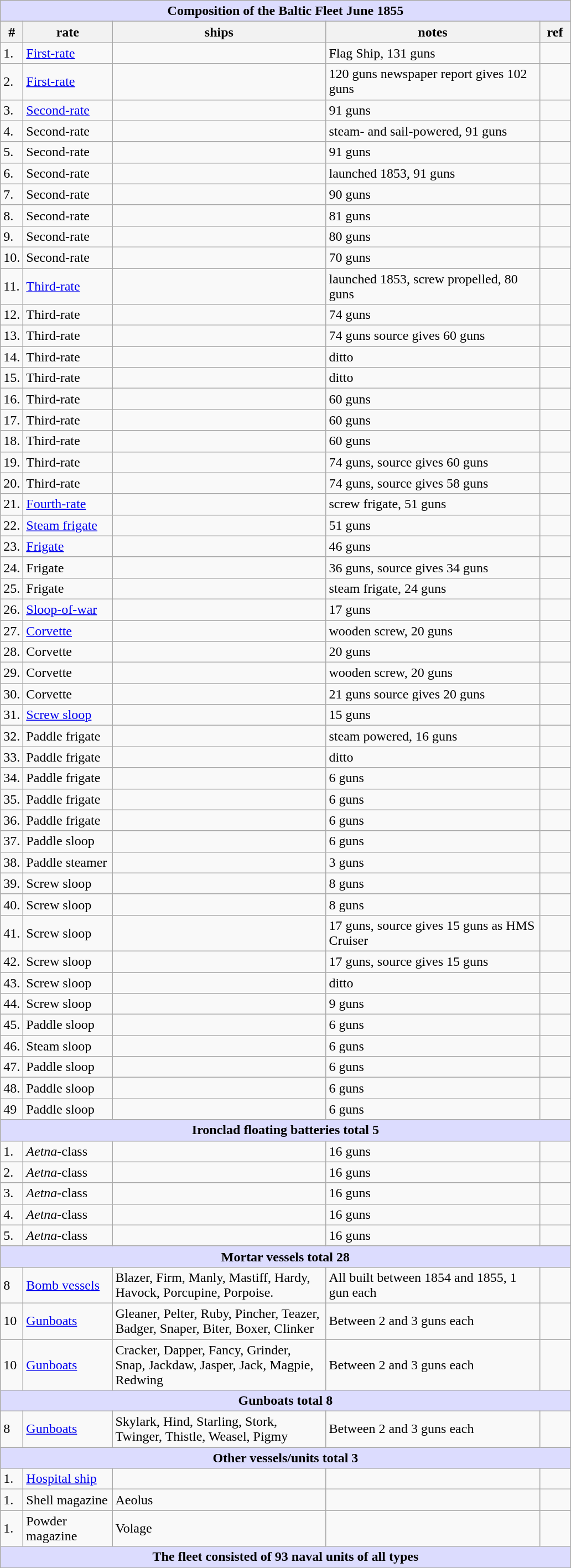<table class="wikitable sortable">
<tr>
<td colspan="5" align="center" style="background:#dcdcfe;"><strong>Composition of the Baltic Fleet June 1855</strong></td>
</tr>
<tr>
<th width=20>#</th>
<th width=100>rate</th>
<th width=250>ships</th>
<th width=250>notes</th>
<th width=30>ref</th>
</tr>
<tr>
<td>1.</td>
<td><a href='#'>First-rate</a></td>
<td></td>
<td>Flag Ship, 131 guns</td>
<td></td>
</tr>
<tr>
<td>2.</td>
<td><a href='#'>First-rate</a></td>
<td></td>
<td>120 guns newspaper report gives 102 guns</td>
<td></td>
</tr>
<tr>
<td>3.</td>
<td><a href='#'>Second-rate</a></td>
<td></td>
<td>91 guns</td>
<td></td>
</tr>
<tr>
<td>4.</td>
<td>Second-rate</td>
<td></td>
<td>steam- and sail-powered, 91 guns</td>
<td></td>
</tr>
<tr>
<td>5.</td>
<td>Second-rate</td>
<td></td>
<td>91 guns</td>
<td></td>
</tr>
<tr>
<td>6.</td>
<td>Second-rate</td>
<td></td>
<td>launched 1853, 91 guns</td>
<td></td>
</tr>
<tr>
<td>7.</td>
<td>Second-rate</td>
<td></td>
<td>90 guns</td>
<td></td>
</tr>
<tr>
<td>8.</td>
<td>Second-rate</td>
<td></td>
<td>81 guns</td>
<td></td>
</tr>
<tr>
<td>9.</td>
<td>Second-rate</td>
<td></td>
<td>80 guns</td>
<td></td>
</tr>
<tr>
<td>10.</td>
<td>Second-rate</td>
<td></td>
<td>70 guns</td>
<td></td>
</tr>
<tr>
<td>11.</td>
<td><a href='#'>Third-rate</a></td>
<td></td>
<td>launched 1853, screw propelled, 80 guns</td>
<td></td>
</tr>
<tr>
<td>12.</td>
<td>Third-rate</td>
<td></td>
<td>74 guns</td>
<td></td>
</tr>
<tr>
<td>13.</td>
<td>Third-rate</td>
<td></td>
<td>74 guns source gives 60 guns</td>
<td></td>
</tr>
<tr>
<td>14.</td>
<td>Third-rate</td>
<td></td>
<td>ditto</td>
<td></td>
</tr>
<tr>
<td>15.</td>
<td>Third-rate</td>
<td></td>
<td>ditto</td>
<td></td>
</tr>
<tr>
<td>16.</td>
<td>Third-rate</td>
<td></td>
<td>60 guns</td>
<td></td>
</tr>
<tr>
<td>17.</td>
<td>Third-rate</td>
<td></td>
<td>60 guns</td>
<td></td>
</tr>
<tr>
<td>18.</td>
<td>Third-rate</td>
<td></td>
<td>60 guns</td>
<td></td>
</tr>
<tr>
<td>19.</td>
<td>Third-rate</td>
<td></td>
<td>74 guns, source gives 60 guns</td>
<td></td>
</tr>
<tr>
<td>20.</td>
<td>Third-rate</td>
<td></td>
<td>74 guns, source gives 58 guns</td>
<td></td>
</tr>
<tr>
<td>21.</td>
<td><a href='#'>Fourth-rate</a></td>
<td></td>
<td>screw frigate, 51 guns</td>
<td></td>
</tr>
<tr>
<td>22.</td>
<td><a href='#'>Steam frigate</a></td>
<td></td>
<td>51 guns</td>
<td></td>
</tr>
<tr>
<td>23.</td>
<td><a href='#'>Frigate</a></td>
<td></td>
<td>46 guns</td>
<td></td>
</tr>
<tr>
<td>24.</td>
<td>Frigate</td>
<td></td>
<td>36 guns, source gives 34 guns</td>
<td></td>
</tr>
<tr>
<td>25.</td>
<td>Frigate</td>
<td></td>
<td>steam frigate, 24 guns</td>
<td></td>
</tr>
<tr>
<td>26.</td>
<td><a href='#'>Sloop-of-war</a></td>
<td></td>
<td>17 guns</td>
<td></td>
</tr>
<tr>
<td>27.</td>
<td><a href='#'>Corvette</a></td>
<td></td>
<td>wooden screw, 20 guns</td>
<td></td>
</tr>
<tr>
<td>28.</td>
<td>Corvette</td>
<td></td>
<td>20 guns</td>
<td></td>
</tr>
<tr>
<td>29.</td>
<td>Corvette</td>
<td></td>
<td>wooden screw, 20 guns</td>
<td></td>
</tr>
<tr>
<td>30.</td>
<td>Corvette</td>
<td></td>
<td>21 guns source gives 20 guns</td>
<td></td>
</tr>
<tr>
<td>31.</td>
<td><a href='#'>Screw sloop</a></td>
<td></td>
<td>15 guns</td>
<td></td>
</tr>
<tr>
<td>32.</td>
<td>Paddle frigate</td>
<td></td>
<td>steam powered, 16 guns</td>
<td></td>
</tr>
<tr>
<td>33.</td>
<td>Paddle frigate</td>
<td></td>
<td>ditto</td>
<td></td>
</tr>
<tr>
<td>34.</td>
<td>Paddle frigate</td>
<td></td>
<td>6 guns</td>
<td></td>
</tr>
<tr>
<td>35.</td>
<td>Paddle frigate</td>
<td></td>
<td>6 guns</td>
<td></td>
</tr>
<tr>
<td>36.</td>
<td>Paddle frigate</td>
<td></td>
<td>6 guns</td>
<td></td>
</tr>
<tr>
<td>37.</td>
<td>Paddle sloop</td>
<td></td>
<td>6 guns</td>
<td></td>
</tr>
<tr>
<td>38.</td>
<td>Paddle steamer</td>
<td></td>
<td>3 guns</td>
<td></td>
</tr>
<tr>
<td>39.</td>
<td>Screw sloop</td>
<td></td>
<td>8 guns</td>
<td></td>
</tr>
<tr>
<td>40.</td>
<td>Screw sloop</td>
<td></td>
<td>8 guns</td>
<td></td>
</tr>
<tr>
<td>41.</td>
<td>Screw sloop</td>
<td></td>
<td>17 guns, source gives 15 guns as HMS Cruiser</td>
<td></td>
</tr>
<tr>
<td>42.</td>
<td>Screw sloop</td>
<td></td>
<td>17 guns, source gives 15 guns</td>
<td></td>
</tr>
<tr>
<td>43.</td>
<td>Screw sloop</td>
<td></td>
<td>ditto</td>
<td></td>
</tr>
<tr>
<td>44.</td>
<td>Screw sloop</td>
<td></td>
<td>9 guns</td>
<td></td>
</tr>
<tr>
<td>45.</td>
<td>Paddle sloop</td>
<td></td>
<td>6 guns</td>
<td></td>
</tr>
<tr>
<td>46.</td>
<td>Steam sloop</td>
<td></td>
<td>6 guns</td>
<td></td>
</tr>
<tr>
<td>47.</td>
<td>Paddle sloop</td>
<td></td>
<td>6 guns</td>
<td></td>
</tr>
<tr>
<td>48.</td>
<td>Paddle sloop</td>
<td></td>
<td>6 guns</td>
<td></td>
</tr>
<tr>
<td>49</td>
<td>Paddle sloop</td>
<td></td>
<td>6 guns</td>
<td></td>
</tr>
<tr>
<td colspan="5" align="center" style="background:#dcdcfe;"><strong>Ironclad floating batteries total 5</strong></td>
</tr>
<tr>
<td>1.</td>
<td><em>Aetna</em>-class</td>
<td></td>
<td>16 guns</td>
<td></td>
</tr>
<tr>
<td>2.</td>
<td><em>Aetna</em>-class</td>
<td></td>
<td>16 guns</td>
<td></td>
</tr>
<tr>
<td>3.</td>
<td><em>Aetna</em>-class</td>
<td></td>
<td>16 guns</td>
<td></td>
</tr>
<tr>
<td>4.</td>
<td><em>Aetna</em>-class</td>
<td></td>
<td>16 guns</td>
<td></td>
</tr>
<tr>
<td>5.</td>
<td><em>Aetna</em>-class</td>
<td></td>
<td>16 guns</td>
<td></td>
</tr>
<tr>
<td colspan="5" align="center" style="background:#dcdcfe;"><strong>Mortar vessels total 28</strong></td>
</tr>
<tr>
<td>8</td>
<td><a href='#'>Bomb vessels</a></td>
<td>Blazer, Firm, Manly, Mastiff, Hardy, Havock, Porcupine, Porpoise.</td>
<td>All built between 1854 and 1855, 1 gun each</td>
<td></td>
</tr>
<tr>
<td>10</td>
<td><a href='#'>Gunboats</a></td>
<td>Gleaner, Pelter, Ruby, Pincher, Teazer, Badger, Snaper, Biter, Boxer, Clinker</td>
<td>Between 2 and 3 guns each</td>
<td></td>
</tr>
<tr>
<td>10</td>
<td><a href='#'>Gunboats</a></td>
<td>Cracker, Dapper, Fancy, Grinder, Snap, Jackdaw, Jasper, Jack, Magpie, Redwing</td>
<td>Between 2 and 3 guns each</td>
<td></td>
</tr>
<tr>
<td colspan="5" align="center" style="background:#dcdcfe;"><strong>Gunboats total 8</strong></td>
</tr>
<tr>
<td>8</td>
<td><a href='#'>Gunboats</a></td>
<td>Skylark, Hind, Starling, Stork, Twinger, Thistle, Weasel, Pigmy</td>
<td>Between 2 and 3 guns each</td>
<td></td>
</tr>
<tr>
<td colspan="5" align="center" style="background:#dcdcfe;"><strong>Other vessels/units total 3</strong></td>
</tr>
<tr>
<td>1.</td>
<td><a href='#'>Hospital ship</a></td>
<td></td>
<td></td>
<td></td>
</tr>
<tr>
<td>1.</td>
<td>Shell magazine</td>
<td>Aeolus</td>
<td></td>
<td></td>
</tr>
<tr>
<td>1.</td>
<td>Powder magazine</td>
<td>Volage</td>
<td></td>
<td></td>
</tr>
<tr>
<td colspan="5" align="center" style="background:#dcdcfe;"><strong>The fleet consisted of 93 naval units of all types</strong></td>
</tr>
<tr>
</tr>
</table>
